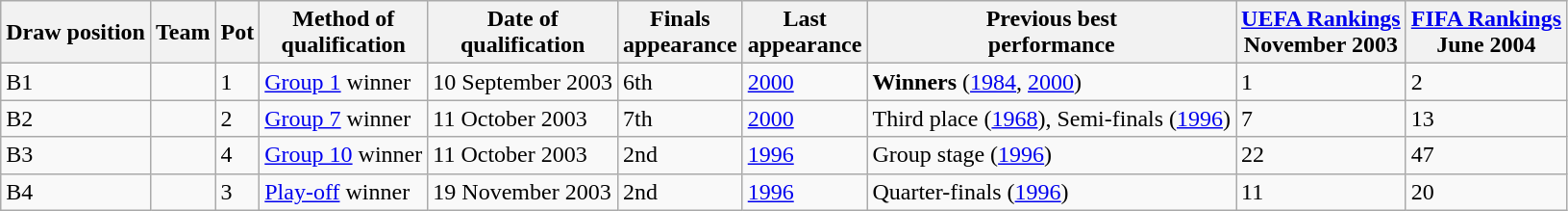<table class="wikitable sortable">
<tr>
<th>Draw position</th>
<th>Team</th>
<th>Pot</th>
<th>Method of<br>qualification</th>
<th>Date of<br>qualification</th>
<th data-sort-type="number">Finals<br>appearance</th>
<th>Last<br>appearance</th>
<th>Previous best<br>performance</th>
<th><a href='#'>UEFA Rankings</a><br>November 2003</th>
<th><a href='#'>FIFA Rankings</a><br>June 2004</th>
</tr>
<tr>
<td>B1</td>
<td style="white-space:nowrap"></td>
<td>1</td>
<td><a href='#'>Group 1</a> winner</td>
<td>10 September 2003</td>
<td>6th</td>
<td><a href='#'>2000</a></td>
<td data-sort-value="1"><strong>Winners</strong> (<a href='#'>1984</a>, <a href='#'>2000</a>)</td>
<td>1</td>
<td>2</td>
</tr>
<tr>
<td>B2</td>
<td style="white-space:nowrap"></td>
<td>2</td>
<td><a href='#'>Group 7</a> winner</td>
<td>11 October 2003</td>
<td>7th</td>
<td><a href='#'>2000</a></td>
<td data-sort-value="3">Third place (<a href='#'>1968</a>), Semi-finals (<a href='#'>1996</a>)</td>
<td>7</td>
<td>13</td>
</tr>
<tr>
<td>B3</td>
<td style="white-space:nowrap"></td>
<td>4</td>
<td><a href='#'>Group 10</a> winner</td>
<td>11 October 2003</td>
<td>2nd</td>
<td><a href='#'>1996</a></td>
<td data-sort-value="7">Group stage (<a href='#'>1996</a>)</td>
<td>22</td>
<td>47</td>
</tr>
<tr>
<td>B4</td>
<td style="white-space:nowrap"></td>
<td>3</td>
<td><a href='#'>Play-off</a> winner</td>
<td>19 November 2003</td>
<td>2nd</td>
<td><a href='#'>1996</a></td>
<td data-sort-value="5">Quarter-finals (<a href='#'>1996</a>)</td>
<td>11</td>
<td>20</td>
</tr>
</table>
